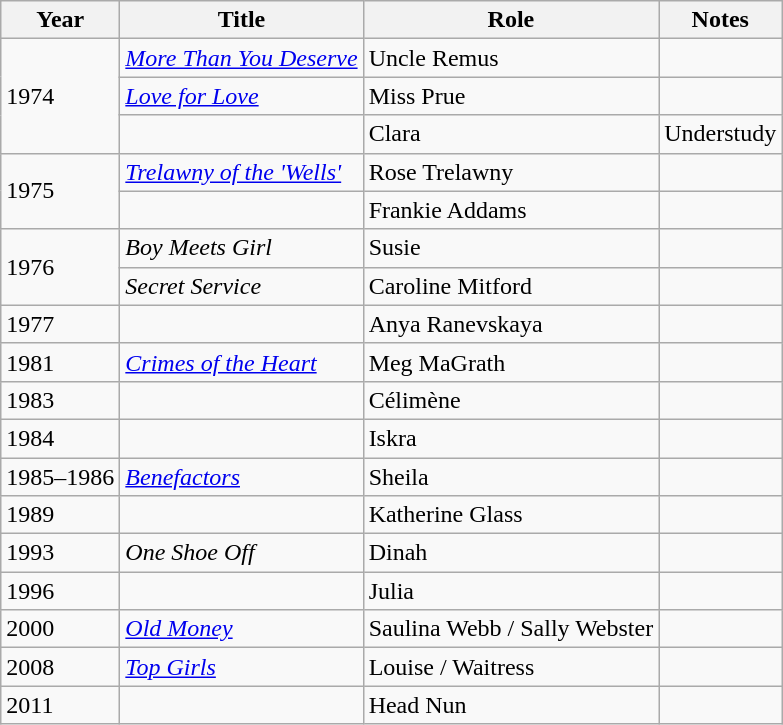<table class="wikitable sortable">
<tr>
<th>Year</th>
<th>Title</th>
<th>Role</th>
<th class="unsortable">Notes</th>
</tr>
<tr>
<td rowspan="3">1974</td>
<td><em><a href='#'>More Than You Deserve</a></em></td>
<td>Uncle Remus</td>
<td></td>
</tr>
<tr>
<td><em><a href='#'>Love for Love</a></em></td>
<td>Miss Prue</td>
<td></td>
</tr>
<tr>
<td><em></em></td>
<td>Clara</td>
<td>Understudy</td>
</tr>
<tr>
<td rowspan="2">1975</td>
<td><em><a href='#'>Trelawny of the 'Wells'</a></em></td>
<td>Rose Trelawny</td>
<td></td>
</tr>
<tr>
<td><em></em></td>
<td>Frankie Addams</td>
<td></td>
</tr>
<tr>
<td rowspan="2">1976</td>
<td><em>Boy Meets Girl</em></td>
<td>Susie</td>
<td></td>
</tr>
<tr>
<td><em>Secret Service</em></td>
<td>Caroline Mitford</td>
<td></td>
</tr>
<tr>
<td>1977</td>
<td><em></em></td>
<td>Anya Ranevskaya</td>
<td></td>
</tr>
<tr>
<td>1981</td>
<td><em><a href='#'>Crimes of the Heart</a></em></td>
<td>Meg MaGrath</td>
<td></td>
</tr>
<tr>
<td>1983</td>
<td><em></em></td>
<td>Célimène</td>
<td></td>
</tr>
<tr>
<td>1984</td>
<td><em></em></td>
<td>Iskra</td>
<td></td>
</tr>
<tr>
<td>1985–1986</td>
<td><em><a href='#'>Benefactors</a></em></td>
<td>Sheila</td>
<td></td>
</tr>
<tr>
<td>1989</td>
<td><em></em></td>
<td>Katherine Glass</td>
<td></td>
</tr>
<tr>
<td>1993</td>
<td><em>One Shoe Off</em></td>
<td>Dinah</td>
<td></td>
</tr>
<tr>
<td>1996</td>
<td><em></em></td>
<td>Julia</td>
<td></td>
</tr>
<tr>
<td>2000</td>
<td><em><a href='#'>Old Money</a></em></td>
<td>Saulina Webb / Sally Webster</td>
<td></td>
</tr>
<tr>
<td>2008</td>
<td><em><a href='#'>Top Girls</a></em></td>
<td>Louise / Waitress</td>
<td></td>
</tr>
<tr>
<td>2011</td>
<td><em></em></td>
<td>Head Nun</td>
<td></td>
</tr>
</table>
